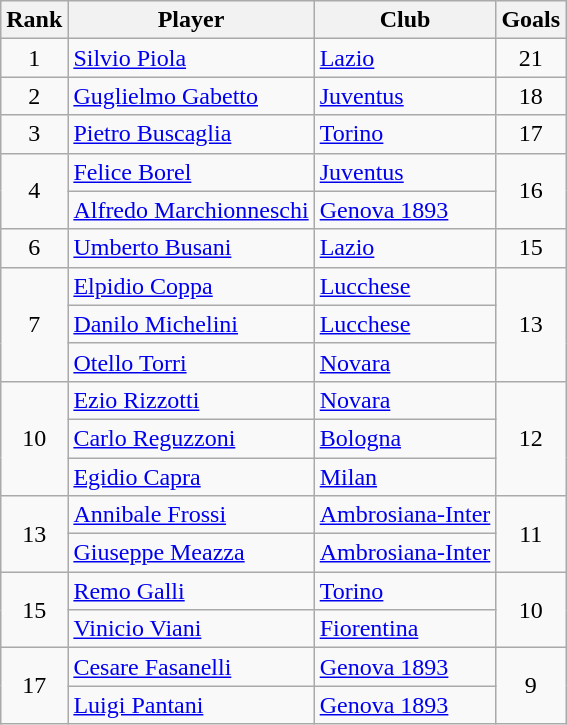<table class="wikitable" style="text-align:center">
<tr>
<th>Rank</th>
<th>Player</th>
<th>Club</th>
<th>Goals</th>
</tr>
<tr>
<td>1</td>
<td align="left"> <a href='#'>Silvio Piola</a></td>
<td align="left"><a href='#'>Lazio</a></td>
<td>21</td>
</tr>
<tr>
<td>2</td>
<td align="left"> <a href='#'>Guglielmo Gabetto</a></td>
<td align="left"><a href='#'>Juventus</a></td>
<td>18</td>
</tr>
<tr>
<td>3</td>
<td align="left"> <a href='#'>Pietro Buscaglia</a></td>
<td align="left"><a href='#'>Torino</a></td>
<td>17</td>
</tr>
<tr>
<td rowspan="2">4</td>
<td align="left"> <a href='#'>Felice Borel</a></td>
<td align="left"><a href='#'>Juventus</a></td>
<td rowspan="2">16</td>
</tr>
<tr>
<td align="left"> <a href='#'>Alfredo Marchionneschi</a></td>
<td align="left"><a href='#'>Genova 1893</a></td>
</tr>
<tr>
<td>6</td>
<td align="left"> <a href='#'>Umberto Busani</a></td>
<td align="left"><a href='#'>Lazio</a></td>
<td>15</td>
</tr>
<tr>
<td rowspan="3">7</td>
<td align="left"> <a href='#'>Elpidio Coppa</a></td>
<td align="left"><a href='#'>Lucchese</a></td>
<td rowspan="3">13</td>
</tr>
<tr>
<td align="left"> <a href='#'>Danilo Michelini</a></td>
<td align="left"><a href='#'>Lucchese</a></td>
</tr>
<tr>
<td align="left"> <a href='#'>Otello Torri</a></td>
<td align="left"><a href='#'>Novara</a></td>
</tr>
<tr>
<td rowspan="3">10</td>
<td align="left"> <a href='#'>Ezio Rizzotti</a></td>
<td align="left"><a href='#'>Novara</a></td>
<td rowspan="3">12</td>
</tr>
<tr>
<td align="left"> <a href='#'>Carlo Reguzzoni</a></td>
<td align="left"><a href='#'>Bologna</a></td>
</tr>
<tr>
<td align="left"> <a href='#'>Egidio Capra</a></td>
<td align="left"><a href='#'>Milan</a></td>
</tr>
<tr>
<td rowspan="2">13</td>
<td align="left"> <a href='#'>Annibale Frossi</a></td>
<td align="left"><a href='#'>Ambrosiana-Inter</a></td>
<td rowspan="2">11</td>
</tr>
<tr>
<td align="left"> <a href='#'>Giuseppe Meazza</a></td>
<td align="left"><a href='#'>Ambrosiana-Inter</a></td>
</tr>
<tr>
<td rowspan="2">15</td>
<td align="left"> <a href='#'>Remo Galli</a></td>
<td align="left"><a href='#'>Torino</a></td>
<td rowspan="2">10</td>
</tr>
<tr>
<td align="left"> <a href='#'>Vinicio Viani</a></td>
<td align="left"><a href='#'>Fiorentina</a></td>
</tr>
<tr>
<td rowspan="2">17</td>
<td align="left"> <a href='#'>Cesare Fasanelli</a></td>
<td align="left"><a href='#'>Genova 1893</a></td>
<td rowspan="2">9</td>
</tr>
<tr>
<td align="left"> <a href='#'>Luigi Pantani</a></td>
<td align="left"><a href='#'>Genova 1893</a></td>
</tr>
</table>
